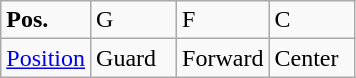<table class="wikitable">
<tr>
<td width="50"><strong>Pos.</strong></td>
<td width="50">G</td>
<td width="50">F</td>
<td width="50">C</td>
</tr>
<tr>
<td><a href='#'>Position</a></td>
<td>Guard</td>
<td>Forward</td>
<td>Center</td>
</tr>
</table>
